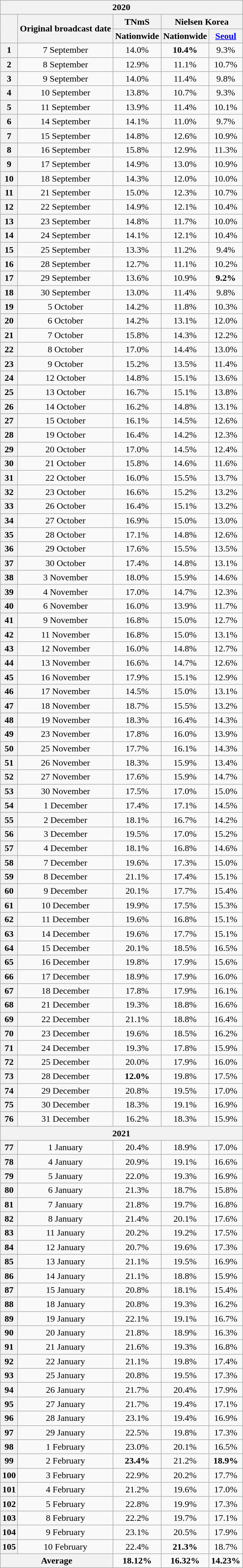<table class="wikitable" style="text-align: center;">
<tr>
<th colspan="5">2020</th>
</tr>
<tr>
<th rowspan="2"></th>
<th rowspan="2">Original broadcast date</th>
<th>TNmS</th>
<th colspan="2">Nielsen Korea</th>
</tr>
<tr>
<th>Nationwide</th>
<th>Nationwide</th>
<th><a href='#'>Seoul</a></th>
</tr>
<tr>
<th>1</th>
<td>7 September</td>
<td>14.0%</td>
<td><span><strong>10.4%</strong></span></td>
<td>9.3%</td>
</tr>
<tr>
<th>2</th>
<td>8 September</td>
<td>12.9%</td>
<td>11.1%</td>
<td>10.7%</td>
</tr>
<tr>
<th>3</th>
<td>9 September</td>
<td>14.0%</td>
<td>11.4%</td>
<td>9.8%</td>
</tr>
<tr>
<th>4</th>
<td>10 September</td>
<td>13.8%</td>
<td>10.7%</td>
<td>9.3%</td>
</tr>
<tr>
<th>5</th>
<td>11 September</td>
<td>13.9%</td>
<td>11.4%</td>
<td>10.1%</td>
</tr>
<tr>
<th>6</th>
<td>14 September</td>
<td>14.1%</td>
<td>11.0%</td>
<td>9.7%</td>
</tr>
<tr>
<th>7</th>
<td>15 September</td>
<td>14.8%</td>
<td>12.6%</td>
<td>10.9%</td>
</tr>
<tr>
<th>8</th>
<td>16 September</td>
<td>15.8%</td>
<td>12.9%</td>
<td>11.3%</td>
</tr>
<tr>
<th>9</th>
<td>17 September</td>
<td>14.9%</td>
<td>13.0%</td>
<td>10.9%</td>
</tr>
<tr>
<th>10</th>
<td>18 September</td>
<td>14.3%</td>
<td>12.0%</td>
<td>10.0%</td>
</tr>
<tr>
<th>11</th>
<td>21 September</td>
<td>15.0%</td>
<td>12.3%</td>
<td>10.7%</td>
</tr>
<tr>
<th>12</th>
<td>22 September</td>
<td>14.9%</td>
<td>12.1%</td>
<td>10.4%</td>
</tr>
<tr>
<th>13</th>
<td>23 September</td>
<td>14.8%</td>
<td>11.7%</td>
<td>10.0%</td>
</tr>
<tr>
<th>14</th>
<td>24 September</td>
<td>14.1%</td>
<td>12.1%</td>
<td>10.4%</td>
</tr>
<tr>
<th>15</th>
<td>25 September</td>
<td>13.3%</td>
<td>11.2%</td>
<td>9.4%</td>
</tr>
<tr>
<th>16</th>
<td>28 September</td>
<td>12.7%</td>
<td>11.1%</td>
<td>10.2%</td>
</tr>
<tr>
<th>17</th>
<td>29 September</td>
<td>13.6%</td>
<td>10.9%</td>
<td><span><strong>9.2%</strong></span></td>
</tr>
<tr>
<th>18</th>
<td>30 September</td>
<td>13.0%</td>
<td>11.4%</td>
<td>9.8%</td>
</tr>
<tr>
<th>19</th>
<td>5 October</td>
<td>14.2%</td>
<td>11.8%</td>
<td>10.3%</td>
</tr>
<tr>
<th>20</th>
<td>6 October</td>
<td>14.2%</td>
<td>13.1%</td>
<td>12.0%</td>
</tr>
<tr>
<th>21</th>
<td>7 October</td>
<td>15.8%</td>
<td>14.3%</td>
<td>12.2%</td>
</tr>
<tr>
<th>22</th>
<td>8 October</td>
<td>17.0%</td>
<td>14.4%</td>
<td>13.0%</td>
</tr>
<tr>
<th>23</th>
<td>9 October</td>
<td>15.2%</td>
<td>13.5%</td>
<td>11.4%</td>
</tr>
<tr>
<th>24</th>
<td>12 October</td>
<td>14.8%</td>
<td>15.1%</td>
<td>13.6%</td>
</tr>
<tr>
<th>25</th>
<td>13 October</td>
<td>16.7%</td>
<td>15.1%</td>
<td>13.8%</td>
</tr>
<tr>
<th>26</th>
<td>14 October</td>
<td>16.2%</td>
<td>14.8%</td>
<td>13.1%</td>
</tr>
<tr>
<th>27</th>
<td>15 October</td>
<td>16.1%</td>
<td>14.5%</td>
<td>12.6%</td>
</tr>
<tr>
<th>28</th>
<td>19 October</td>
<td>16.4%</td>
<td>14.2%</td>
<td>12.3%</td>
</tr>
<tr>
<th>29</th>
<td>20 October</td>
<td>17.0%</td>
<td>14.5%</td>
<td>12.4%</td>
</tr>
<tr>
<th>30</th>
<td>21 October</td>
<td>15.8%</td>
<td>14.6%</td>
<td>11.6%</td>
</tr>
<tr>
<th>31</th>
<td>22 October</td>
<td>16.0%</td>
<td>15.5%</td>
<td>13.7%</td>
</tr>
<tr>
<th>32</th>
<td>23 October</td>
<td>16.6%</td>
<td>15.2%</td>
<td>13.2%</td>
</tr>
<tr>
<th>33</th>
<td>26 October</td>
<td>16.4%</td>
<td>15.1%</td>
<td>13.2%</td>
</tr>
<tr>
<th>34</th>
<td>27 October</td>
<td>16.9%</td>
<td>15.0%</td>
<td>13.0%</td>
</tr>
<tr>
<th>35</th>
<td>28 October</td>
<td>17.1%</td>
<td>14.8%</td>
<td>12.6%</td>
</tr>
<tr>
<th>36</th>
<td>29 October</td>
<td>17.6%</td>
<td>15.5%</td>
<td>13.5%</td>
</tr>
<tr>
<th>37</th>
<td>30 October</td>
<td>17.4%</td>
<td>14.8%</td>
<td>13.1%</td>
</tr>
<tr>
<th>38</th>
<td>3 November</td>
<td>18.0%</td>
<td>15.9%</td>
<td>14.6%</td>
</tr>
<tr>
<th>39</th>
<td>4 November</td>
<td>17.0%</td>
<td>14.7%</td>
<td>12.3%</td>
</tr>
<tr>
<th>40</th>
<td>6 November</td>
<td>16.0%</td>
<td>13.9%</td>
<td>11.7%</td>
</tr>
<tr>
<th>41</th>
<td>9 November</td>
<td>16.8%</td>
<td>15.0%</td>
<td>12.7%</td>
</tr>
<tr>
<th>42</th>
<td>11 November</td>
<td>16.8%</td>
<td>15.0%</td>
<td>13.1%</td>
</tr>
<tr>
<th>43</th>
<td>12 November</td>
<td>16.0%</td>
<td>14.8%</td>
<td>12.7%</td>
</tr>
<tr>
<th>44</th>
<td>13 November</td>
<td>16.6%</td>
<td>14.7%</td>
<td>12.6%</td>
</tr>
<tr>
<th>45</th>
<td>16 November</td>
<td>17.9%</td>
<td>15.1%</td>
<td>12.9%</td>
</tr>
<tr>
<th>46</th>
<td>17 November</td>
<td>14.5%</td>
<td>15.0%</td>
<td>13.1%</td>
</tr>
<tr>
<th>47</th>
<td>18 November</td>
<td>18.7%</td>
<td>15.5%</td>
<td>13.2%</td>
</tr>
<tr>
<th>48</th>
<td>19 November</td>
<td>18.3%</td>
<td>16.4%</td>
<td>14.3%</td>
</tr>
<tr>
<th>49</th>
<td>23 November</td>
<td>17.8%</td>
<td>16.0%</td>
<td>13.9%</td>
</tr>
<tr>
<th>50</th>
<td>25 November</td>
<td>17.7%</td>
<td>16.1%</td>
<td>14.3%</td>
</tr>
<tr>
<th>51</th>
<td>26 November</td>
<td>18.3%</td>
<td>15.9%</td>
<td>13.4%</td>
</tr>
<tr>
<th>52</th>
<td>27 November</td>
<td>17.6%</td>
<td>15.9%</td>
<td>14.7%</td>
</tr>
<tr>
<th>53</th>
<td>30 November</td>
<td>17.5%</td>
<td>17.0%</td>
<td>15.0%</td>
</tr>
<tr>
<th>54</th>
<td>1 December</td>
<td>17.4%</td>
<td>17.1%</td>
<td>14.5%</td>
</tr>
<tr>
<th>55</th>
<td>2 December</td>
<td>18.1%</td>
<td>16.7%</td>
<td>14.2%</td>
</tr>
<tr>
<th>56</th>
<td>3 December</td>
<td>19.5%</td>
<td>17.0%</td>
<td>15.2%</td>
</tr>
<tr>
<th>57</th>
<td>4 December</td>
<td>18.1%</td>
<td>16.8%</td>
<td>14.6%</td>
</tr>
<tr>
<th>58</th>
<td>7 December</td>
<td>19.6%</td>
<td>17.3%</td>
<td>15.0%</td>
</tr>
<tr>
<th>59</th>
<td>8 December</td>
<td>21.1%</td>
<td>17.4%</td>
<td>15.1%</td>
</tr>
<tr>
<th>60</th>
<td>9 December</td>
<td>20.1%</td>
<td>17.7%</td>
<td>15.4%</td>
</tr>
<tr>
<th>61</th>
<td>10 December</td>
<td>19.9%</td>
<td>17.5%</td>
<td>15.3%</td>
</tr>
<tr>
<th>62</th>
<td>11 December</td>
<td>19.6%</td>
<td>16.8%</td>
<td>15.1%</td>
</tr>
<tr>
<th>63</th>
<td>14 December</td>
<td>19.6%</td>
<td>17.7%</td>
<td>15.1%</td>
</tr>
<tr>
<th>64</th>
<td>15 December</td>
<td>20.1%</td>
<td>18.5%</td>
<td>16.5%</td>
</tr>
<tr>
<th>65</th>
<td>16 December</td>
<td>19.8%</td>
<td>17.9%</td>
<td>15.6%</td>
</tr>
<tr>
<th>66</th>
<td>17 December</td>
<td>18.9%</td>
<td>17.9%</td>
<td>16.0%</td>
</tr>
<tr>
<th>67</th>
<td>18 December</td>
<td>17.8%</td>
<td>17.9%</td>
<td>16.1%</td>
</tr>
<tr>
<th>68</th>
<td>21 December</td>
<td>19.3%</td>
<td>18.8%</td>
<td>16.6%</td>
</tr>
<tr>
<th>69</th>
<td>22 December</td>
<td>21.1%</td>
<td>18.8%</td>
<td>16.4%</td>
</tr>
<tr>
<th>70</th>
<td>23 December</td>
<td>19.6%</td>
<td>18.5%</td>
<td>16.2%</td>
</tr>
<tr>
<th>71</th>
<td>24 December</td>
<td>19.3%</td>
<td>17.8%</td>
<td>15.9%</td>
</tr>
<tr>
<th>72</th>
<td>25 December</td>
<td>20.0%</td>
<td>17.9%</td>
<td>16.0%</td>
</tr>
<tr>
<th>73</th>
<td>28 December</td>
<td><span><strong>12.0%</strong></span></td>
<td>19.8%</td>
<td>17.5%</td>
</tr>
<tr>
<th>74</th>
<td>29 December</td>
<td>20.8%</td>
<td>19.5%</td>
<td>17.0%</td>
</tr>
<tr>
<th>75</th>
<td>30 December</td>
<td>18.3%</td>
<td>19.1%</td>
<td>16.9%</td>
</tr>
<tr>
<th>76</th>
<td>31 December</td>
<td>16.2%</td>
<td>18.3%</td>
<td>15.9%</td>
</tr>
<tr>
<th colspan="5">2021</th>
</tr>
<tr>
<th>77</th>
<td>1 January</td>
<td>20.4%</td>
<td>18.9%</td>
<td>17.0%</td>
</tr>
<tr>
<th>78</th>
<td>4 January</td>
<td>20.9%</td>
<td>19.1%</td>
<td>16.6%</td>
</tr>
<tr>
<th>79</th>
<td>5 January</td>
<td>22.0%</td>
<td>19.3%</td>
<td>16.9%</td>
</tr>
<tr>
<th>80</th>
<td>6 January</td>
<td>21.3%</td>
<td>18.7%</td>
<td>15.8%</td>
</tr>
<tr>
<th>81</th>
<td>7 January</td>
<td>21.8%</td>
<td>19.7%</td>
<td>16.8%</td>
</tr>
<tr>
<th>82</th>
<td>8 January</td>
<td>21.4%</td>
<td>20.1%</td>
<td>17.6%</td>
</tr>
<tr>
<th>83</th>
<td>11 January</td>
<td>20.2%</td>
<td>19.2%</td>
<td>17.5%</td>
</tr>
<tr>
<th>84</th>
<td>12 January</td>
<td>20.7%</td>
<td>19.6%</td>
<td>17.3%</td>
</tr>
<tr>
<th>85</th>
<td>13 January</td>
<td>21.1%</td>
<td>19.5%</td>
<td>16.9%</td>
</tr>
<tr>
<th>86</th>
<td>14 January</td>
<td>21.1%</td>
<td>18.8%</td>
<td>15.9%</td>
</tr>
<tr>
<th>87</th>
<td>15 January</td>
<td>20.8%</td>
<td>18.1%</td>
<td>15.4%</td>
</tr>
<tr>
<th>88</th>
<td>18 January</td>
<td>20.8%</td>
<td>19.3%</td>
<td>16.2%</td>
</tr>
<tr>
<th>89</th>
<td>19 January</td>
<td>22.1%</td>
<td>19.1%</td>
<td>16.7%</td>
</tr>
<tr>
<th>90</th>
<td>20 January</td>
<td>21.8%</td>
<td>18.9%</td>
<td>16.3%</td>
</tr>
<tr>
<th>91</th>
<td>21 January</td>
<td>21.6%</td>
<td>19.3%</td>
<td>16.8%</td>
</tr>
<tr>
<th>92</th>
<td>22 January</td>
<td>21.1%</td>
<td>19.8%</td>
<td>17.4%</td>
</tr>
<tr>
<th>93</th>
<td>25 January</td>
<td>20.8%</td>
<td>19.5%</td>
<td>17.3%</td>
</tr>
<tr>
<th>94</th>
<td>26 January</td>
<td>21.7%</td>
<td>20.4%</td>
<td>17.9%</td>
</tr>
<tr>
<th>95</th>
<td>27 January</td>
<td>21.7%</td>
<td>19.4%</td>
<td>17.1%</td>
</tr>
<tr>
<th>96</th>
<td>28 January</td>
<td>23.1%</td>
<td>19.4%</td>
<td>16.9%</td>
</tr>
<tr>
<th>97</th>
<td>29 January</td>
<td>22.5%</td>
<td>19.8%</td>
<td>17.3%</td>
</tr>
<tr>
<th>98</th>
<td>1 February</td>
<td>23.0%</td>
<td>20.1%</td>
<td>16.5%</td>
</tr>
<tr>
<th>99</th>
<td>2 February</td>
<td><span><strong>23.4%</strong></span></td>
<td>21.2%</td>
<td><span><strong>18.9%</strong></span></td>
</tr>
<tr>
<th>100</th>
<td>3 February</td>
<td>22.9%</td>
<td>20.2%</td>
<td>17.7%</td>
</tr>
<tr>
<th>101</th>
<td>4 February</td>
<td>21.2%</td>
<td>19.6%</td>
<td>17.0%</td>
</tr>
<tr>
<th>102</th>
<td>5 February</td>
<td>22.8%</td>
<td>19.9%</td>
<td>17.3%</td>
</tr>
<tr>
<th>103</th>
<td>8 February</td>
<td>22.2%</td>
<td>19.7%</td>
<td>17.1%</td>
</tr>
<tr>
<th>104</th>
<td>9 February</td>
<td>23.1%</td>
<td>20.5%</td>
<td>17.9%</td>
</tr>
<tr>
<th>105</th>
<td>10 February</td>
<td>22.4%</td>
<td><span><strong>21.3%</strong></span></td>
<td>18.7%</td>
</tr>
<tr>
<th colspan="2">Average</th>
<td><span><strong>18.12%</strong></span></td>
<td><span><strong>16.32%</strong></span></td>
<td><span><strong>14.23%</strong></span></td>
</tr>
</table>
